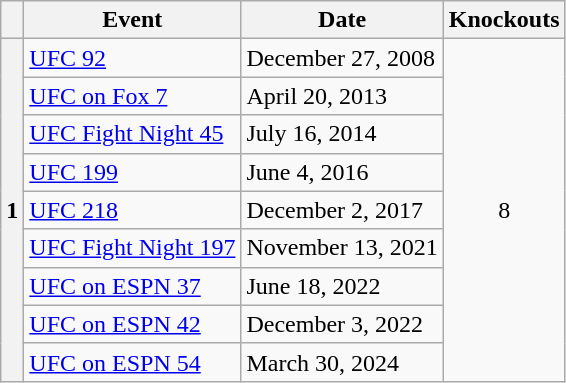<table class=wikitable>
<tr>
<th></th>
<th>Event</th>
<th>Date</th>
<th>Knockouts</th>
</tr>
<tr>
<th rowspan=9>1</th>
<td><a href='#'>UFC 92</a></td>
<td>December 27, 2008</td>
<td rowspan=9 align=center>8</td>
</tr>
<tr>
<td><a href='#'>UFC on Fox 7</a></td>
<td>April 20, 2013</td>
</tr>
<tr>
<td><a href='#'>UFC Fight Night 45</a></td>
<td>July 16, 2014</td>
</tr>
<tr>
<td><a href='#'>UFC 199</a></td>
<td>June 4, 2016</td>
</tr>
<tr>
<td><a href='#'>UFC 218</a></td>
<td>December 2, 2017</td>
</tr>
<tr>
<td><a href='#'>UFC Fight Night 197</a></td>
<td>November 13, 2021</td>
</tr>
<tr>
<td><a href='#'>UFC on ESPN 37</a></td>
<td>June 18, 2022</td>
</tr>
<tr>
<td><a href='#'>UFC on ESPN 42</a></td>
<td>December 3, 2022</td>
</tr>
<tr>
<td><a href='#'>UFC on ESPN 54</a></td>
<td>March 30, 2024</td>
</tr>
</table>
